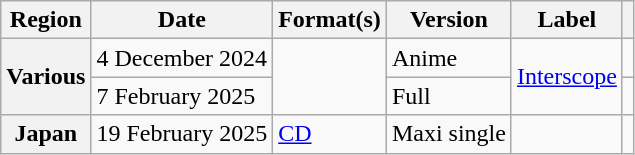<table class="wikitable plainrowheaders">
<tr>
<th scope="col">Region</th>
<th scope="col">Date</th>
<th scope="col">Format(s)</th>
<th scope="col">Version</th>
<th scope="col">Label</th>
<th scope="col"></th>
</tr>
<tr>
<th rowspan="2" scope="row">Various</th>
<td>4 December 2024</td>
<td rowspan="2"></td>
<td>Anime</td>
<td rowspan="2"><a href='#'>Interscope</a></td>
<td align="center"></td>
</tr>
<tr>
<td>7 February 2025</td>
<td>Full</td>
<td align="center"></td>
</tr>
<tr>
<th scope="row">Japan</th>
<td>19 February 2025</td>
<td><a href='#'>CD</a></td>
<td>Maxi single</td>
<td></td>
<td align="center"></td>
</tr>
</table>
